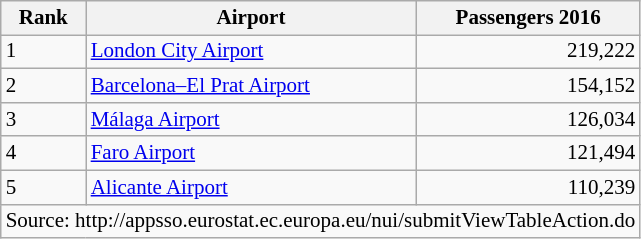<table class="wikitable sortable" style="font-size: 87.5%" width= align=>
<tr>
<th>Rank</th>
<th>Airport</th>
<th>Passengers 2016</th>
</tr>
<tr>
<td>1</td>
<td> <a href='#'>London City Airport</a></td>
<td style="text-align:right;">219,222</td>
</tr>
<tr>
<td>2</td>
<td> <a href='#'>Barcelona–El Prat Airport</a></td>
<td style="text-align:right;">154,152</td>
</tr>
<tr>
<td>3</td>
<td> <a href='#'>Málaga Airport</a></td>
<td style="text-align:right;">126,034</td>
</tr>
<tr>
<td>4</td>
<td> <a href='#'>Faro Airport</a></td>
<td style="text-align:right;">121,494</td>
</tr>
<tr>
<td>5</td>
<td> <a href='#'>Alicante Airport</a></td>
<td style="text-align:right;">110,239</td>
</tr>
<tr>
<td colspan="5" style="text-align:right;">Source: http://appsso.eurostat.ec.europa.eu/nui/submitViewTableAction.do</td>
</tr>
</table>
